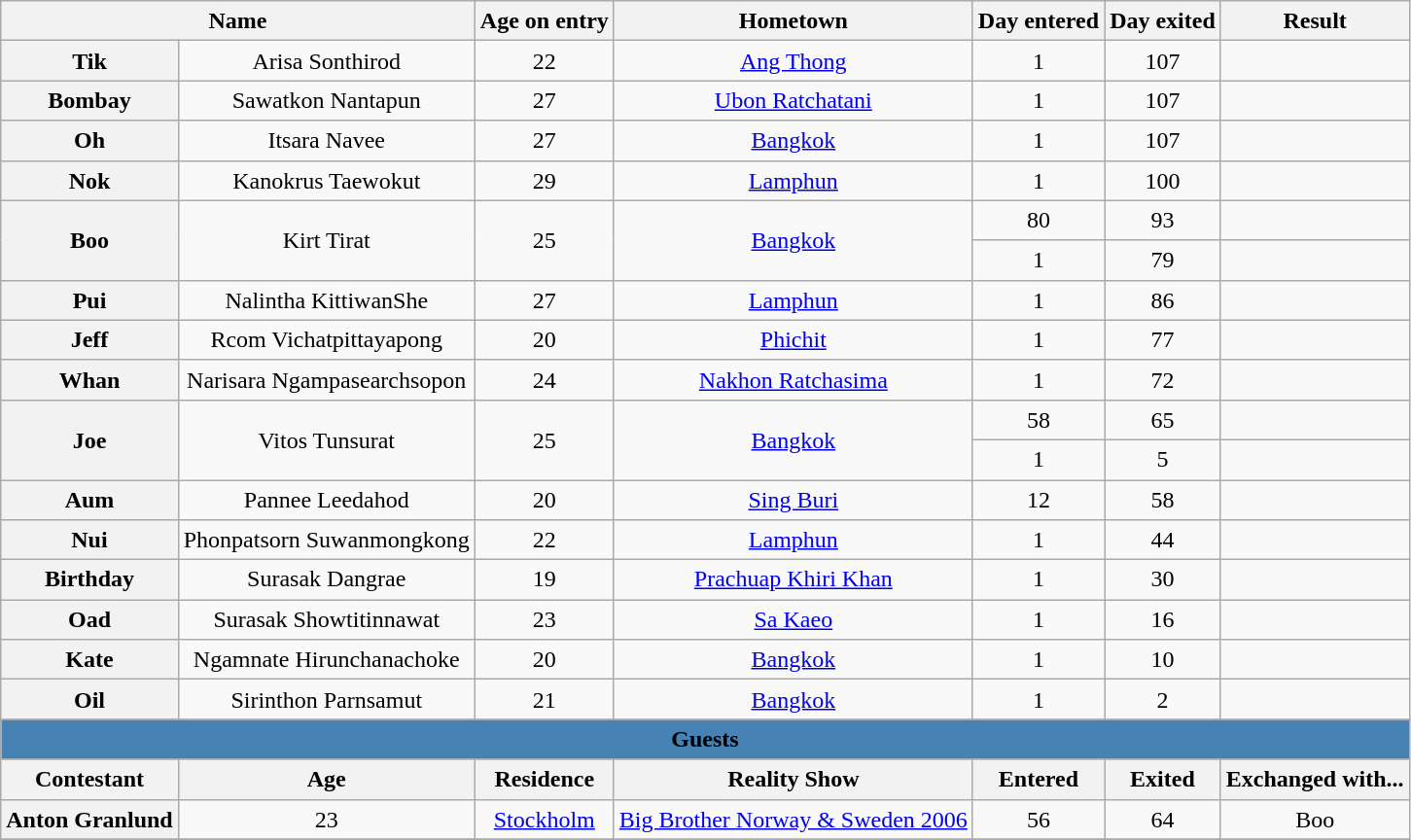<table class="wikitable sortable" style="text-align:center; line-height:20px; width:auto;">
<tr>
<th colspan="2">Name</th>
<th>Age on entry</th>
<th>Hometown</th>
<th>Day entered</th>
<th>Day exited</th>
<th>Result</th>
</tr>
<tr>
<th>Tik</th>
<td>Arisa Sonthirod</td>
<td>22</td>
<td><a href='#'>Ang Thong</a></td>
<td>1</td>
<td>107</td>
<td></td>
</tr>
<tr>
<th>Bombay</th>
<td>Sawatkon Nantapun</td>
<td>27</td>
<td><a href='#'>Ubon Ratchatani</a></td>
<td>1</td>
<td>107</td>
<td></td>
</tr>
<tr>
<th>Oh</th>
<td>Itsara Navee</td>
<td>27</td>
<td><a href='#'>Bangkok</a></td>
<td>1</td>
<td>107</td>
<td></td>
</tr>
<tr>
<th>Nok</th>
<td>Kanokrus Taewokut</td>
<td>29</td>
<td><a href='#'>Lamphun</a></td>
<td>1</td>
<td>100</td>
<td></td>
</tr>
<tr rowspan="2"|>
<th rowspan="2">Boo</th>
<td rowspan="2">Kirt Tirat</td>
<td rowspan="2">25</td>
<td rowspan="2"><a href='#'>Bangkok</a></td>
<td>80</td>
<td>93</td>
<td></td>
</tr>
<tr>
<td>1</td>
<td>79</td>
<td></td>
</tr>
<tr>
<th>Pui</th>
<td>Nalintha KittiwanShe</td>
<td>27</td>
<td><a href='#'>Lamphun</a></td>
<td>1</td>
<td>86</td>
<td></td>
</tr>
<tr>
<th>Jeff</th>
<td>Rcom Vichatpittayapong</td>
<td>20</td>
<td><a href='#'>Phichit</a></td>
<td>1</td>
<td>77</td>
<td></td>
</tr>
<tr>
<th>Whan</th>
<td>Narisara Ngampasearchsopon</td>
<td>24</td>
<td><a href='#'>Nakhon Ratchasima</a></td>
<td>1</td>
<td>72</td>
<td></td>
</tr>
<tr rowspan="2"|>
<th rowspan="2">Joe</th>
<td rowspan="2">Vitos Tunsurat</td>
<td rowspan="2">25</td>
<td rowspan="2"><a href='#'>Bangkok</a></td>
<td>58</td>
<td>65</td>
<td></td>
</tr>
<tr>
<td>1</td>
<td>5</td>
<td></td>
</tr>
<tr>
<th>Aum</th>
<td>Pannee Leedahod</td>
<td>20</td>
<td><a href='#'>Sing Buri</a></td>
<td>12</td>
<td>58</td>
<td></td>
</tr>
<tr>
<th>Nui</th>
<td>Phonpatsorn Suwanmongkong</td>
<td>22</td>
<td><a href='#'>Lamphun</a></td>
<td>1</td>
<td>44</td>
<td></td>
</tr>
<tr>
<th>Birthday</th>
<td>Surasak Dangrae</td>
<td>19</td>
<td><a href='#'>Prachuap Khiri Khan</a></td>
<td>1</td>
<td>30</td>
<td></td>
</tr>
<tr>
<th>Oad</th>
<td>Surasak Showtitinnawat</td>
<td>23</td>
<td><a href='#'>Sa Kaeo</a></td>
<td>1</td>
<td>16</td>
<td></td>
</tr>
<tr>
<th>Kate</th>
<td>Ngamnate Hirunchanachoke</td>
<td>20</td>
<td><a href='#'>Bangkok</a></td>
<td>1</td>
<td>10</td>
<td></td>
</tr>
<tr>
<th>Oil</th>
<td>Sirinthon Parnsamut</td>
<td>21</td>
<td><a href='#'>Bangkok</a></td>
<td>1</td>
<td>2</td>
<td></td>
</tr>
<tr>
<th colspan=7 style="background:#4682B4"><span><strong>Guests</strong></span></th>
</tr>
<tr>
<th>Contestant</th>
<th>Age</th>
<th>Residence</th>
<th>Reality Show</th>
<th>Entered</th>
<th>Exited</th>
<th>Exchanged with...</th>
</tr>
<tr>
<th> Anton Granlund</th>
<td>23</td>
<td><a href='#'>Stockholm</a></td>
<td><a href='#'>Big Brother Norway & Sweden 2006</a></td>
<td>56</td>
<td>64</td>
<td>Boo</td>
</tr>
<tr>
</tr>
</table>
